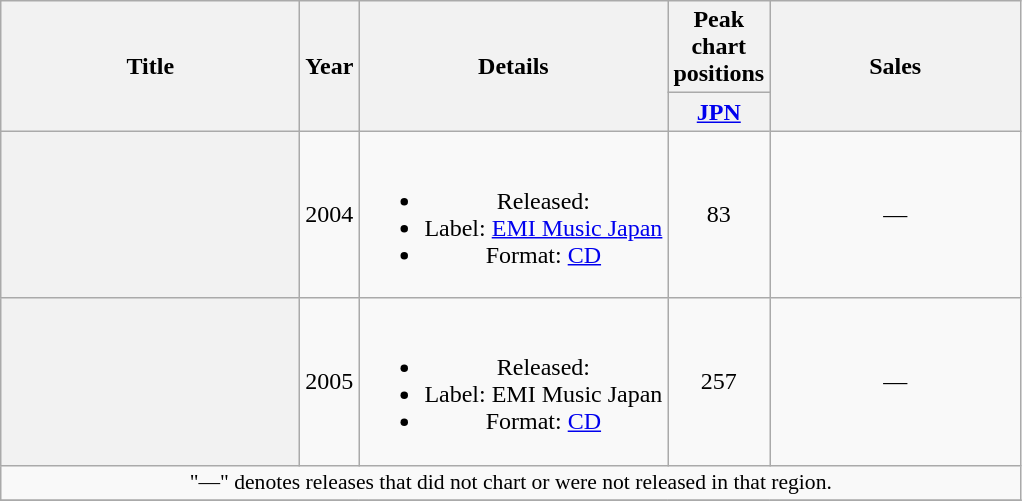<table class="wikitable plainrowheaders" style="text-align:center;">
<tr>
<th rowspan="2" style="width:12em;">Title</th>
<th rowspan="2">Year</th>
<th rowspan="2">Details</th>
<th colspan="1">Peak chart positions</th>
<th rowspan="2" style="width:10em;">Sales</th>
</tr>
<tr>
<th width="30"><a href='#'>JPN</a></th>
</tr>
<tr>
<th scope="row"></th>
<td>2004</td>
<td><br><ul><li>Released: </li><li>Label: <a href='#'>EMI Music Japan</a></li><li>Format: <a href='#'>CD</a></li></ul></td>
<td>83</td>
<td>—</td>
</tr>
<tr>
<th scope="row"><br></th>
<td>2005</td>
<td><br><ul><li>Released: </li><li>Label: EMI Music Japan</li><li>Format: <a href='#'>CD</a></li></ul></td>
<td>257</td>
<td>—</td>
</tr>
<tr>
<td colspan="6" style="font-size:90%;">"—" denotes releases that did not chart or were not released in that region.</td>
</tr>
<tr>
</tr>
</table>
